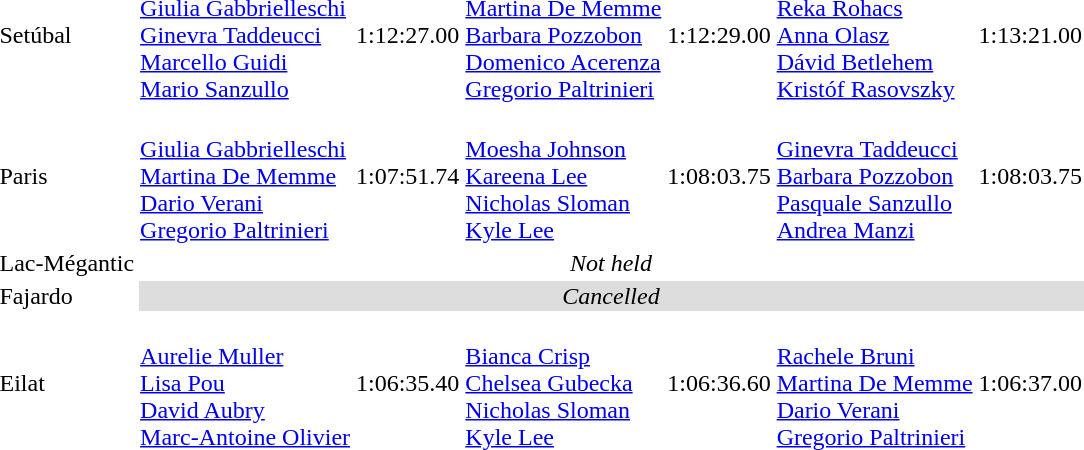<table>
<tr>
<td>Setúbal</td>
<td valign=top><br><a href='#'>Giulia Gabbrielleschi</a><br><a href='#'>Ginevra Taddeucci</a><br><a href='#'>Marcello Guidi</a><br><a href='#'>Mario Sanzullo</a></td>
<td>1:12:27.00</td>
<td valign=top><br><a href='#'>Martina De Memme</a><br><a href='#'>Barbara Pozzobon</a><br><a href='#'>Domenico Acerenza</a><br><a href='#'>Gregorio Paltrinieri</a></td>
<td>1:12:29.00</td>
<td valign=top><br><a href='#'>Reka Rohacs</a><br><a href='#'>Anna Olasz</a><br><a href='#'>Dávid Betlehem</a><br><a href='#'>Kristóf Rasovszky</a></td>
<td>1:13:21.00</td>
</tr>
<tr>
<td>Paris</td>
<td valign=top><br><a href='#'>Giulia Gabbrielleschi</a><br><a href='#'>Martina De Memme</a><br><a href='#'>Dario Verani</a><br><a href='#'>Gregorio Paltrinieri</a></td>
<td>1:07:51.74</td>
<td valign=top><br><a href='#'>Moesha Johnson</a><br><a href='#'>Kareena Lee</a><br><a href='#'>Nicholas Sloman</a><br><a href='#'>Kyle Lee</a></td>
<td>1:08:03.75</td>
<td valign=top><br><a href='#'>Ginevra Taddeucci</a><br><a href='#'>Barbara Pozzobon</a><br><a href='#'>Pasquale Sanzullo</a><br><a href='#'>Andrea Manzi</a></td>
<td>1:08:03.75</td>
</tr>
<tr>
<td>Lac-Mégantic</td>
<td align=center colspan=6><em>Not held</em></td>
</tr>
<tr>
<td>Fajardo</td>
<td bgcolor="#DDDDDD" align=center colspan=6><em>Cancelled</em></td>
</tr>
<tr>
<td>Eilat</td>
<td valign=top><br><a href='#'>Aurelie Muller</a><br><a href='#'>Lisa Pou</a><br><a href='#'>David Aubry</a><br><a href='#'>Marc-Antoine Olivier</a></td>
<td>1:06:35.40</td>
<td valign=top><br><a href='#'>Bianca Crisp</a><br><a href='#'>Chelsea Gubecka</a><br><a href='#'>Nicholas Sloman</a><br><a href='#'>Kyle Lee</a></td>
<td>1:06:36.60</td>
<td valign=top><br><a href='#'>Rachele Bruni</a><br><a href='#'>Martina De Memme</a><br><a href='#'>Dario Verani</a><br><a href='#'>Gregorio Paltrinieri</a></td>
<td>1:06:37.00</td>
</tr>
</table>
